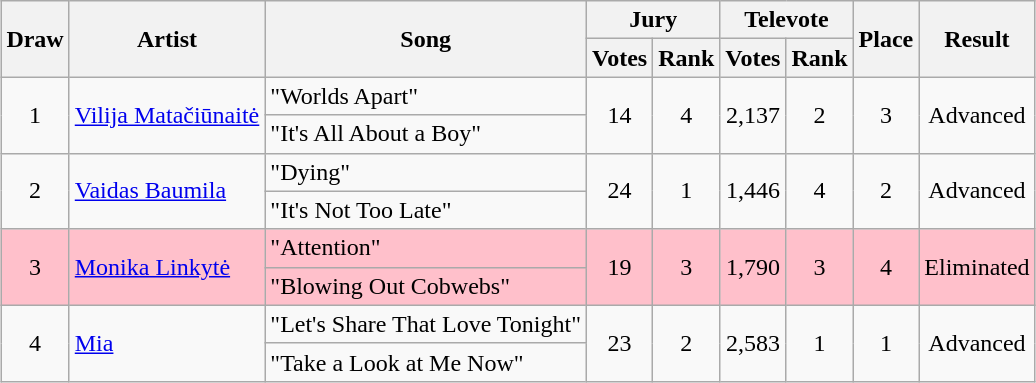<table class="sortable wikitable" style="margin: 1em auto 1em auto; text-align:center;">
<tr>
<th rowspan="2">Draw</th>
<th rowspan="2">Artist</th>
<th rowspan="2">Song</th>
<th colspan="2">Jury</th>
<th colspan="2">Televote</th>
<th rowspan="2">Place</th>
<th rowspan="2">Result</th>
</tr>
<tr>
<th>Votes</th>
<th>Rank</th>
<th>Votes</th>
<th>Rank</th>
</tr>
<tr>
<td rowspan="2">1</td>
<td rowspan="2" align="left"><a href='#'>Vilija Matačiūnaitė</a></td>
<td align="left">"Worlds Apart"</td>
<td rowspan="2">14</td>
<td rowspan="2">4</td>
<td rowspan="2">2,137</td>
<td rowspan="2">2</td>
<td rowspan="2">3</td>
<td rowspan="2">Advanced</td>
</tr>
<tr>
<td align="left">"It's All About a Boy"</td>
</tr>
<tr>
<td rowspan="2">2</td>
<td rowspan="2" align="left"><a href='#'>Vaidas Baumila</a></td>
<td align="left">"Dying"</td>
<td rowspan="2">24</td>
<td rowspan="2">1</td>
<td rowspan="2">1,446</td>
<td rowspan="2">4</td>
<td rowspan="2">2</td>
<td rowspan="2">Advanced</td>
</tr>
<tr>
<td align="left">"It's Not Too Late"</td>
</tr>
<tr style="background:pink;">
<td rowspan="2">3</td>
<td rowspan="2" align="left"><a href='#'>Monika Linkytė</a></td>
<td align="left">"Attention"</td>
<td rowspan="2">19</td>
<td rowspan="2">3</td>
<td rowspan="2">1,790</td>
<td rowspan="2">3</td>
<td rowspan="2">4</td>
<td rowspan="2">Eliminated</td>
</tr>
<tr style="background:pink;">
<td align="left">"Blowing Out Cobwebs"</td>
</tr>
<tr>
<td rowspan="2">4</td>
<td rowspan="2" align="left"><a href='#'>Mia</a></td>
<td align="left">"Let's Share That Love Tonight"</td>
<td rowspan="2">23</td>
<td rowspan="2">2</td>
<td rowspan="2">2,583</td>
<td rowspan="2">1</td>
<td rowspan="2">1</td>
<td rowspan="2">Advanced</td>
</tr>
<tr>
<td align="left">"Take a Look at Me Now"</td>
</tr>
</table>
